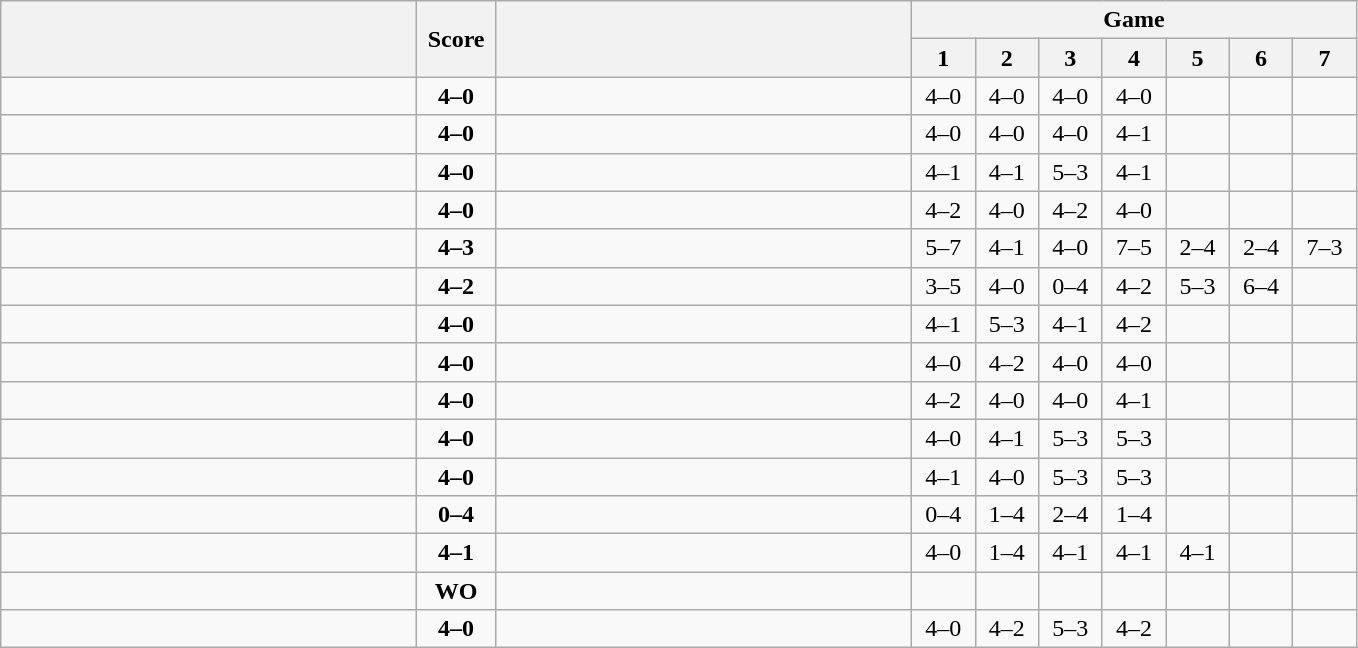<table class="wikitable" style="text-align: center;">
<tr>
<th rowspan=2 align="right" width="270"></th>
<th rowspan=2 width="45">Score</th>
<th rowspan=2 align="left" width="270"></th>
<th colspan=7>Game</th>
</tr>
<tr>
<th width="35">1</th>
<th width="35">2</th>
<th width="35">3</th>
<th width="35">4</th>
<th width="35">5</th>
<th width="35">6</th>
<th width="35">7</th>
</tr>
<tr>
<td align=left><strong></strong></td>
<td align=center><strong>4–0</strong></td>
<td align=left></td>
<td>4–0</td>
<td>4–0</td>
<td>4–0</td>
<td>4–0</td>
<td></td>
<td></td>
<td></td>
</tr>
<tr>
<td align=left><strong></strong></td>
<td align=center><strong>4–0</strong></td>
<td align=left></td>
<td>4–0</td>
<td>4–0</td>
<td>4–0</td>
<td>4–1</td>
<td></td>
<td></td>
<td></td>
</tr>
<tr>
<td align=left><strong></strong></td>
<td align=center><strong>4–0</strong></td>
<td align=left></td>
<td>4–1</td>
<td>4–1</td>
<td>5–3</td>
<td>4–1</td>
<td></td>
<td></td>
<td></td>
</tr>
<tr>
<td align=left><strong></strong></td>
<td align=center><strong>4–0</strong></td>
<td align=left></td>
<td>4–2</td>
<td>4–0</td>
<td>4–2</td>
<td>4–0</td>
<td></td>
<td></td>
<td></td>
</tr>
<tr>
<td align=left><strong></strong></td>
<td align=center><strong>4–3</strong></td>
<td align=left></td>
<td>5–7</td>
<td>4–1</td>
<td>4–0</td>
<td>7–5</td>
<td>2–4</td>
<td>2–4</td>
<td>7–3</td>
</tr>
<tr>
<td align=left><strong></strong></td>
<td align=center><strong>4–2</strong></td>
<td align=left></td>
<td>3–5</td>
<td>4–0</td>
<td>0–4</td>
<td>4–2</td>
<td>5–3</td>
<td>6–4</td>
<td></td>
</tr>
<tr>
<td align=left><strong></strong></td>
<td align=center><strong>4–0</strong></td>
<td align=left></td>
<td>4–1</td>
<td>5–3</td>
<td>4–1</td>
<td>4–2</td>
<td></td>
<td></td>
<td></td>
</tr>
<tr>
<td align=left><strong></strong></td>
<td align=center><strong>4–0</strong></td>
<td align=left></td>
<td>4–0</td>
<td>4–2</td>
<td>4–0</td>
<td>4–0</td>
<td></td>
<td></td>
<td></td>
</tr>
<tr>
<td align=left><strong></strong></td>
<td align=center><strong>4–0</strong></td>
<td align=left></td>
<td>4–2</td>
<td>4–0</td>
<td>4–0</td>
<td>4–1</td>
<td></td>
<td></td>
<td></td>
</tr>
<tr>
<td align=left><strong></strong></td>
<td align=center><strong>4–0</strong></td>
<td align=left></td>
<td>4–0</td>
<td>4–1</td>
<td>5–3</td>
<td>5–3</td>
<td></td>
<td></td>
<td></td>
</tr>
<tr>
<td align=left><strong></strong></td>
<td align=center><strong>4–0</strong></td>
<td align=left></td>
<td>4–1</td>
<td>4–0</td>
<td>5–3</td>
<td>5–3</td>
<td></td>
<td></td>
<td></td>
</tr>
<tr>
<td align=left></td>
<td align=center><strong>0–4</strong></td>
<td align=left><strong></strong></td>
<td>0–4</td>
<td>1–4</td>
<td>2–4</td>
<td>1–4</td>
<td></td>
<td></td>
<td></td>
</tr>
<tr>
<td align=left><strong></strong></td>
<td align=center><strong>4–1</strong></td>
<td align=left></td>
<td>4–0</td>
<td>1–4</td>
<td>4–1</td>
<td>4–1</td>
<td>4–1</td>
<td></td>
<td></td>
</tr>
<tr>
<td align=left></td>
<td align=center><strong>WO</strong></td>
<td align=left><strong></strong></td>
<td></td>
<td></td>
<td></td>
<td></td>
<td></td>
<td></td>
<td></td>
</tr>
<tr>
<td align=left><strong></strong></td>
<td align=center><strong>4–0</strong></td>
<td align=left></td>
<td>4–0</td>
<td>4–2</td>
<td>5–3</td>
<td>4–2</td>
<td></td>
<td></td>
<td></td>
</tr>
</table>
